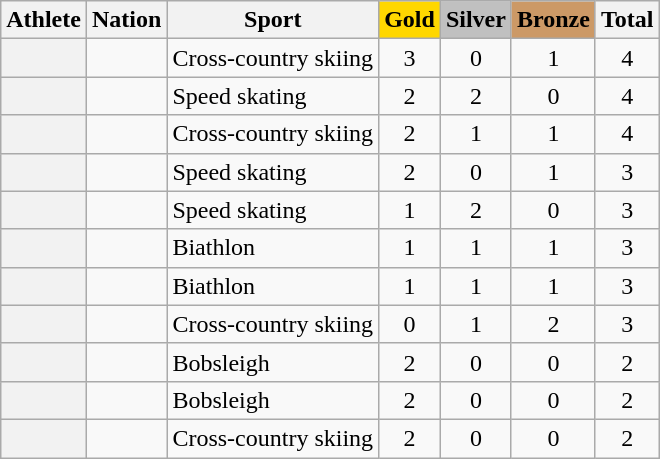<table class="wikitable sortable plainrowheaders" style="text-align:center">
<tr>
<th scope=col>Athlete</th>
<th scope=col>Nation</th>
<th scope=col>Sport</th>
<th scope=col style="background-color: gold"><strong>Gold</strong></th>
<th scope=col style="background-color: silver"><strong>Silver</strong></th>
<th scope=col style="background-color: #cc9966"><strong>Bronze</strong></th>
<th scope=col>Total</th>
</tr>
<tr>
<th scope=row align=left></th>
<td align=left></td>
<td align=left>Cross-country skiing</td>
<td>3</td>
<td>0</td>
<td>1</td>
<td>4</td>
</tr>
<tr>
<th scope=row align=left></th>
<td align=left></td>
<td align=left>Speed skating</td>
<td>2</td>
<td>2</td>
<td>0</td>
<td>4</td>
</tr>
<tr>
<th scope=row align=left></th>
<td align=left></td>
<td align=left>Cross-country skiing</td>
<td>2</td>
<td>1</td>
<td>1</td>
<td>4</td>
</tr>
<tr>
<th scope=row align=left></th>
<td align=left></td>
<td align=left>Speed skating</td>
<td>2</td>
<td>0</td>
<td>1</td>
<td>3</td>
</tr>
<tr>
<th scope=row align=left></th>
<td align=left></td>
<td align=left>Speed skating</td>
<td>1</td>
<td>2</td>
<td>0</td>
<td>3</td>
</tr>
<tr>
<th scope=row align=left></th>
<td align=left></td>
<td align=left>Biathlon</td>
<td>1</td>
<td>1</td>
<td>1</td>
<td>3</td>
</tr>
<tr>
<th scope=row align=left></th>
<td align=left></td>
<td align=left>Biathlon</td>
<td>1</td>
<td>1</td>
<td>1</td>
<td>3</td>
</tr>
<tr>
<th scope=row align=left></th>
<td align=left></td>
<td align=left>Cross-country skiing</td>
<td>0</td>
<td>1</td>
<td>2</td>
<td>3</td>
</tr>
<tr>
<th scope=row align=left></th>
<td align=left></td>
<td align=left>Bobsleigh</td>
<td>2</td>
<td>0</td>
<td>0</td>
<td>2</td>
</tr>
<tr>
<th scope=row align=left></th>
<td align=left></td>
<td align=left>Bobsleigh</td>
<td>2</td>
<td>0</td>
<td>0</td>
<td>2</td>
</tr>
<tr>
<th scope=row align=left></th>
<td align=left></td>
<td align=left>Cross-country skiing</td>
<td>2</td>
<td>0</td>
<td>0</td>
<td>2</td>
</tr>
</table>
